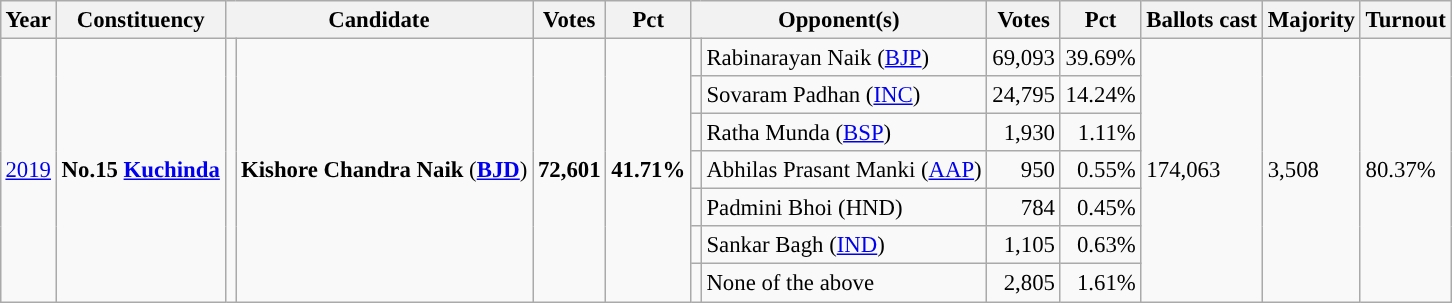<table class="wikitable" style="margin:0.5em ; font-size:95%">
<tr>
<th>Year</th>
<th>Constituency</th>
<th colspan=2>Candidate</th>
<th>Votes</th>
<th>Pct</th>
<th colspan=2>Opponent(s)</th>
<th>Votes</th>
<th>Pct</th>
<th>Ballots cast</th>
<th>Majority</th>
<th>Turnout</th>
</tr>
<tr>
<td rowspan=7><a href='#'>2019</a></td>
<td rowspan=7><strong>No.15 <a href='#'>Kuchinda</a></strong></td>
<td rowspan=7 ></td>
<td rowspan=7><strong>Kishore Chandra Naik</strong> (<a href='#'><strong>BJD</strong></a>)</td>
<td rowspan=7 align=right><strong>72,601</strong></td>
<td rowspan=7><strong>41.71%</strong></td>
<td></td>
<td>Rabinarayan Naik (<a href='#'>BJP</a>)</td>
<td align=right>69,093</td>
<td>39.69%</td>
<td rowspan=7>174,063</td>
<td rowspan=7>3,508</td>
<td rowspan=7>80.37%</td>
</tr>
<tr>
<td bgcolor=></td>
<td>Sovaram Padhan (<a href='#'>INC</a>)</td>
<td align=right>24,795</td>
<td align=right>14.24%</td>
</tr>
<tr>
<td bgcolor=></td>
<td>Ratha Munda (<a href='#'>BSP</a>)</td>
<td align=right>1,930</td>
<td align=right>1.11%</td>
</tr>
<tr>
<td bgcolor=></td>
<td>Abhilas Prasant Manki (<a href='#'>AAP</a>)</td>
<td align=right>950</td>
<td align=right>0.55%</td>
</tr>
<tr>
<td bgcolor=></td>
<td>Padmini Bhoi (HND)</td>
<td align=right>784</td>
<td align=right>0.45%</td>
</tr>
<tr>
<td></td>
<td>Sankar Bagh (<a href='#'>IND</a>)</td>
<td align=right>1,105</td>
<td align=right>0.63%</td>
</tr>
<tr>
<td bgcolor=></td>
<td>None of the above</td>
<td align=right>2,805</td>
<td align=right>1.61%</td>
</tr>
</table>
